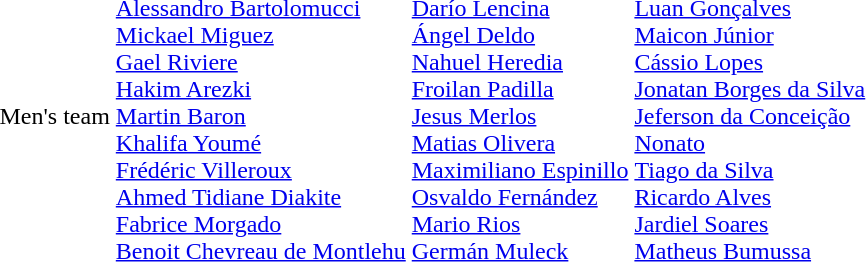<table>
<tr>
<td>Men's team</td>
<td><br><a href='#'>Alessandro Bartolomucci</a><br><a href='#'>Mickael Miguez</a><br><a href='#'>Gael Riviere</a><br><a href='#'>Hakim Arezki</a><br><a href='#'>Martin Baron</a><br><a href='#'>Khalifa Youmé</a><br><a href='#'>Frédéric Villeroux</a><br><a href='#'>Ahmed Tidiane Diakite</a><br><a href='#'>Fabrice Morgado</a><br><a href='#'>Benoit Chevreau de Montlehu</a></td>
<td><br><a href='#'>Darío Lencina</a><br><a href='#'>Ángel Deldo</a><br><a href='#'>Nahuel Heredia</a><br><a href='#'>Froilan Padilla</a><br><a href='#'>Jesus Merlos</a><br><a href='#'>Matias Olivera</a><br><a href='#'>Maximiliano Espinillo</a><br><a href='#'>Osvaldo Fernández</a><br><a href='#'>Mario Rios</a><br><a href='#'>Germán Muleck</a></td>
<td><br><a href='#'>Luan Gonçalves</a><br><a href='#'>Maicon Júnior</a><br><a href='#'>Cássio Lopes</a><br><a href='#'>Jonatan Borges da Silva</a><br><a href='#'>Jeferson da Conceição</a><br><a href='#'>Nonato</a><br><a href='#'>Tiago da Silva</a><br><a href='#'>Ricardo Alves</a><br><a href='#'>Jardiel Soares</a><br><a href='#'>Matheus Bumussa</a></td>
</tr>
</table>
